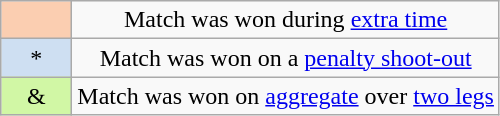<table class="wikitable" style="text-align:center">
<tr>
<td width="40px" bgcolor="#FBCEB1"></td>
<td>Match was won during <a href='#'>extra time</a></td>
</tr>
<tr>
<td width="40px" bgcolor="#cedff2">*</td>
<td>Match was won on a <a href='#'>penalty shoot-out</a></td>
</tr>
<tr>
<td width="40px" bgcolor="#d1f7a5">&</td>
<td>Match was won on <a href='#'>aggregate</a> over <a href='#'>two legs</a></td>
</tr>
</table>
